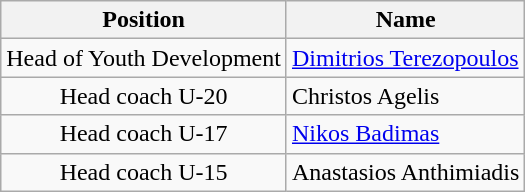<table class="wikitable" style="text-align: center;">
<tr>
<th>Position</th>
<th>Name</th>
</tr>
<tr>
<td>Head of Youth Development</td>
<td style="text-align:left;"><a href='#'>Dimitrios Terezopoulos</a></td>
</tr>
<tr>
<td>Head coach U-20</td>
<td style="text-align:left;">Christos Agelis</td>
</tr>
<tr>
<td>Head coach U-17</td>
<td style="text-align:left;"><a href='#'>Nikos Badimas</a></td>
</tr>
<tr>
<td>Head coach U-15</td>
<td style="text-align:left;">Anastasios Anthimiadis</td>
</tr>
</table>
